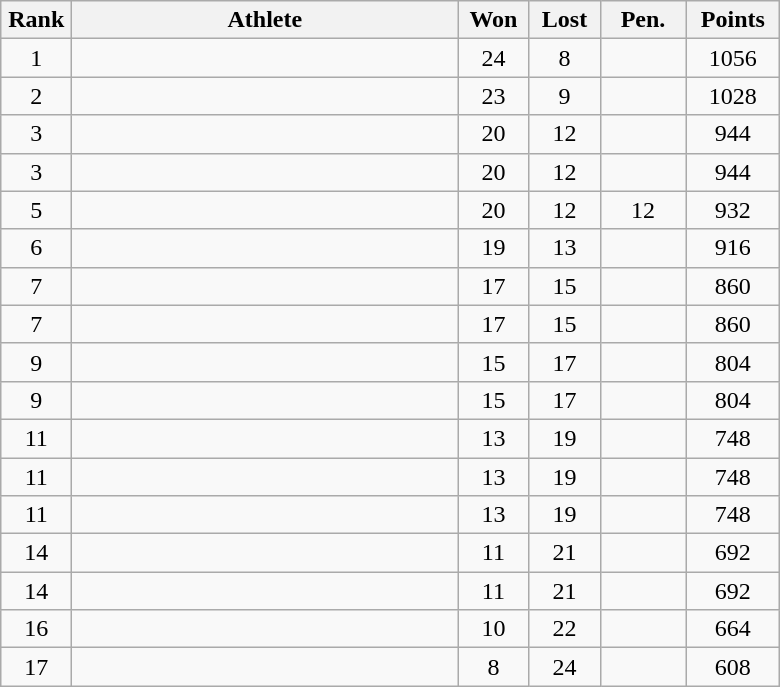<table class=wikitable style="text-align:center">
<tr>
<th width=40>Rank</th>
<th width=250>Athlete</th>
<th width=40>Won</th>
<th width=40>Lost</th>
<th width=50>Pen.</th>
<th width=55>Points</th>
</tr>
<tr>
<td>1</td>
<td align=left></td>
<td>24</td>
<td>8</td>
<td></td>
<td>1056</td>
</tr>
<tr>
<td>2</td>
<td align=left></td>
<td>23</td>
<td>9</td>
<td></td>
<td>1028</td>
</tr>
<tr>
<td>3</td>
<td align=left></td>
<td>20</td>
<td>12</td>
<td></td>
<td>944</td>
</tr>
<tr>
<td>3</td>
<td align=left></td>
<td>20</td>
<td>12</td>
<td></td>
<td>944</td>
</tr>
<tr>
<td>5</td>
<td align=left></td>
<td>20</td>
<td>12</td>
<td>12</td>
<td>932</td>
</tr>
<tr>
<td>6</td>
<td align=left></td>
<td>19</td>
<td>13</td>
<td></td>
<td>916</td>
</tr>
<tr>
<td>7</td>
<td align=left></td>
<td>17</td>
<td>15</td>
<td></td>
<td>860</td>
</tr>
<tr>
<td>7</td>
<td align=left></td>
<td>17</td>
<td>15</td>
<td></td>
<td>860</td>
</tr>
<tr>
<td>9</td>
<td align=left></td>
<td>15</td>
<td>17</td>
<td></td>
<td>804</td>
</tr>
<tr>
<td>9</td>
<td align=left></td>
<td>15</td>
<td>17</td>
<td></td>
<td>804</td>
</tr>
<tr>
<td>11</td>
<td align=left></td>
<td>13</td>
<td>19</td>
<td></td>
<td>748</td>
</tr>
<tr>
<td>11</td>
<td align=left></td>
<td>13</td>
<td>19</td>
<td></td>
<td>748</td>
</tr>
<tr>
<td>11</td>
<td align=left></td>
<td>13</td>
<td>19</td>
<td></td>
<td>748</td>
</tr>
<tr>
<td>14</td>
<td align=left></td>
<td>11</td>
<td>21</td>
<td></td>
<td>692</td>
</tr>
<tr>
<td>14</td>
<td align=left></td>
<td>11</td>
<td>21</td>
<td></td>
<td>692</td>
</tr>
<tr>
<td>16</td>
<td align=left></td>
<td>10</td>
<td>22</td>
<td></td>
<td>664</td>
</tr>
<tr>
<td>17</td>
<td align=left></td>
<td>8</td>
<td>24</td>
<td></td>
<td>608</td>
</tr>
</table>
